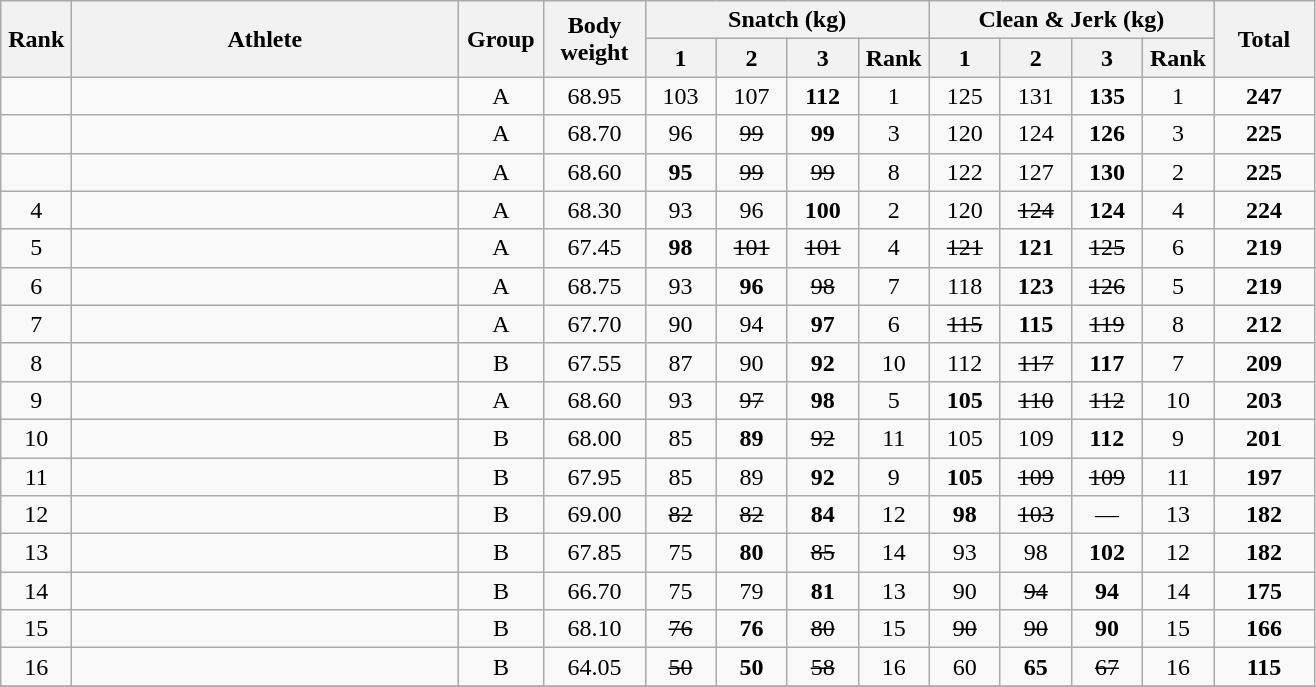<table class = "wikitable" style="text-align:center;">
<tr>
<th rowspan=2 width=40>Rank</th>
<th rowspan=2 width=250>Athlete</th>
<th rowspan=2 width=50>Group</th>
<th rowspan=2 width=60>Body weight</th>
<th colspan=4>Snatch (kg)</th>
<th colspan=4>Clean & Jerk (kg)</th>
<th rowspan=2 width=60>Total</th>
</tr>
<tr>
<th width=40>1</th>
<th width=40>2</th>
<th width=40>3</th>
<th width=40>Rank</th>
<th width=40>1</th>
<th width=40>2</th>
<th width=40>3</th>
<th width=40>Rank</th>
</tr>
<tr>
<td></td>
<td align=left></td>
<td>A</td>
<td>68.95</td>
<td>103</td>
<td>107</td>
<td><strong>112</strong></td>
<td>1</td>
<td>125</td>
<td>131</td>
<td><strong>135</strong></td>
<td>1</td>
<td><strong>247</strong></td>
</tr>
<tr>
<td></td>
<td align=left></td>
<td>A</td>
<td>68.70</td>
<td>96</td>
<td><s>99</s></td>
<td><strong>99</strong></td>
<td>3</td>
<td>120</td>
<td>124</td>
<td><strong>126</strong></td>
<td>3</td>
<td><strong>225</strong></td>
</tr>
<tr>
<td></td>
<td align=left></td>
<td>A</td>
<td>68.60</td>
<td><strong>95</strong></td>
<td><s>99</s></td>
<td><s>99</s></td>
<td>8</td>
<td>122</td>
<td>127</td>
<td><strong>130</strong></td>
<td>2</td>
<td><strong>225</strong></td>
</tr>
<tr>
<td>4</td>
<td align=left></td>
<td>A</td>
<td>68.30</td>
<td>93</td>
<td>96</td>
<td><strong>100</strong></td>
<td>2</td>
<td>120</td>
<td><s>124</s></td>
<td><strong>124</strong></td>
<td>4</td>
<td><strong>224</strong></td>
</tr>
<tr>
<td>5</td>
<td align=left></td>
<td>A</td>
<td>67.45</td>
<td><strong>98</strong></td>
<td><s>101</s></td>
<td><s>101</s></td>
<td>4</td>
<td><s>121</s></td>
<td><strong>121</strong></td>
<td><s>125</s></td>
<td>6</td>
<td><strong>219</strong></td>
</tr>
<tr>
<td>6</td>
<td align=left></td>
<td>A</td>
<td>68.75</td>
<td>93</td>
<td><strong>96</strong></td>
<td><s>98</s></td>
<td>7</td>
<td>118</td>
<td><strong>123</strong></td>
<td><s>126</s></td>
<td>5</td>
<td><strong>219</strong></td>
</tr>
<tr>
<td>7</td>
<td align=left></td>
<td>A</td>
<td>67.70</td>
<td>90</td>
<td>94</td>
<td><strong>97</strong></td>
<td>6</td>
<td><s>115</s></td>
<td><strong>115</strong></td>
<td><s>119</s></td>
<td>8</td>
<td><strong>212</strong></td>
</tr>
<tr>
<td>8</td>
<td align=left></td>
<td>B</td>
<td>67.55</td>
<td>87</td>
<td>90</td>
<td><strong>92</strong></td>
<td>10</td>
<td>112</td>
<td><s>117</s></td>
<td><strong>117</strong></td>
<td>7</td>
<td><strong>209</strong></td>
</tr>
<tr>
<td>9</td>
<td align=left></td>
<td>A</td>
<td>68.60</td>
<td>93</td>
<td><s>97</s></td>
<td><strong>98</strong></td>
<td>5</td>
<td><strong>105</strong></td>
<td><s>110</s></td>
<td><s>112</s></td>
<td>10</td>
<td><strong>203</strong></td>
</tr>
<tr>
<td>10</td>
<td align=left></td>
<td>B</td>
<td>68.00</td>
<td>85</td>
<td><strong>89</strong></td>
<td><s>92</s></td>
<td>11</td>
<td>105</td>
<td>109</td>
<td><strong>112</strong></td>
<td>9</td>
<td><strong>201</strong></td>
</tr>
<tr>
<td>11</td>
<td align=left></td>
<td>B</td>
<td>67.95</td>
<td>85</td>
<td>89</td>
<td><strong>92</strong></td>
<td>9</td>
<td><strong>105</strong></td>
<td><s>109</s></td>
<td><s>109</s></td>
<td>11</td>
<td><strong>197</strong></td>
</tr>
<tr>
<td>12</td>
<td align=left></td>
<td>B</td>
<td>69.00</td>
<td><s>82</s></td>
<td><s>82</s></td>
<td><strong>84</strong></td>
<td>12</td>
<td><strong>98</strong></td>
<td><s>103</s></td>
<td>—</td>
<td>13</td>
<td><strong>182</strong></td>
</tr>
<tr>
<td>13</td>
<td align=left></td>
<td>B</td>
<td>67.85</td>
<td>75</td>
<td><strong>80</strong></td>
<td><s>85</s></td>
<td>14</td>
<td>93</td>
<td>98</td>
<td><strong>102</strong></td>
<td>12</td>
<td><strong>182</strong></td>
</tr>
<tr>
<td>14</td>
<td align=left></td>
<td>B</td>
<td>66.70</td>
<td>75</td>
<td>79</td>
<td><strong>81</strong></td>
<td>13</td>
<td>90</td>
<td><s>94</s></td>
<td><strong>94</strong></td>
<td>14</td>
<td><strong>175</strong></td>
</tr>
<tr>
<td>15</td>
<td align=left></td>
<td>B</td>
<td>68.10</td>
<td><s>76</s></td>
<td><strong>76</strong></td>
<td><s>80</s></td>
<td>15</td>
<td><s>90</s></td>
<td><s>90</s></td>
<td><strong>90</strong></td>
<td>15</td>
<td><strong>166</strong></td>
</tr>
<tr>
<td>16</td>
<td align=left></td>
<td>B</td>
<td>64.05</td>
<td><s>50</s></td>
<td><strong>50</strong></td>
<td><s>58</s></td>
<td>16</td>
<td>60</td>
<td><strong>65</strong></td>
<td><s>67</s></td>
<td>16</td>
<td><strong>115</strong></td>
</tr>
<tr>
</tr>
</table>
